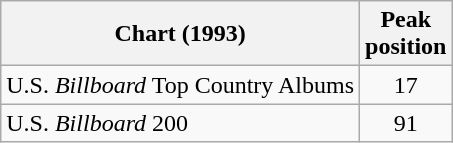<table class="wikitable">
<tr>
<th>Chart (1993)</th>
<th>Peak<br>position</th>
</tr>
<tr>
<td>U.S. <em>Billboard</em> Top Country Albums</td>
<td align="center">17</td>
</tr>
<tr>
<td>U.S. <em>Billboard</em> 200</td>
<td align="center">91</td>
</tr>
</table>
